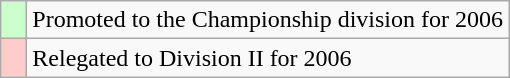<table class="wikitable">
<tr>
<td width=10px bgcolor="#ccffcc"></td>
<td>Promoted to the Championship division for 2006</td>
</tr>
<tr>
<td width=10px bgcolor="#ffcccc"></td>
<td>Relegated to Division II for 2006</td>
</tr>
</table>
